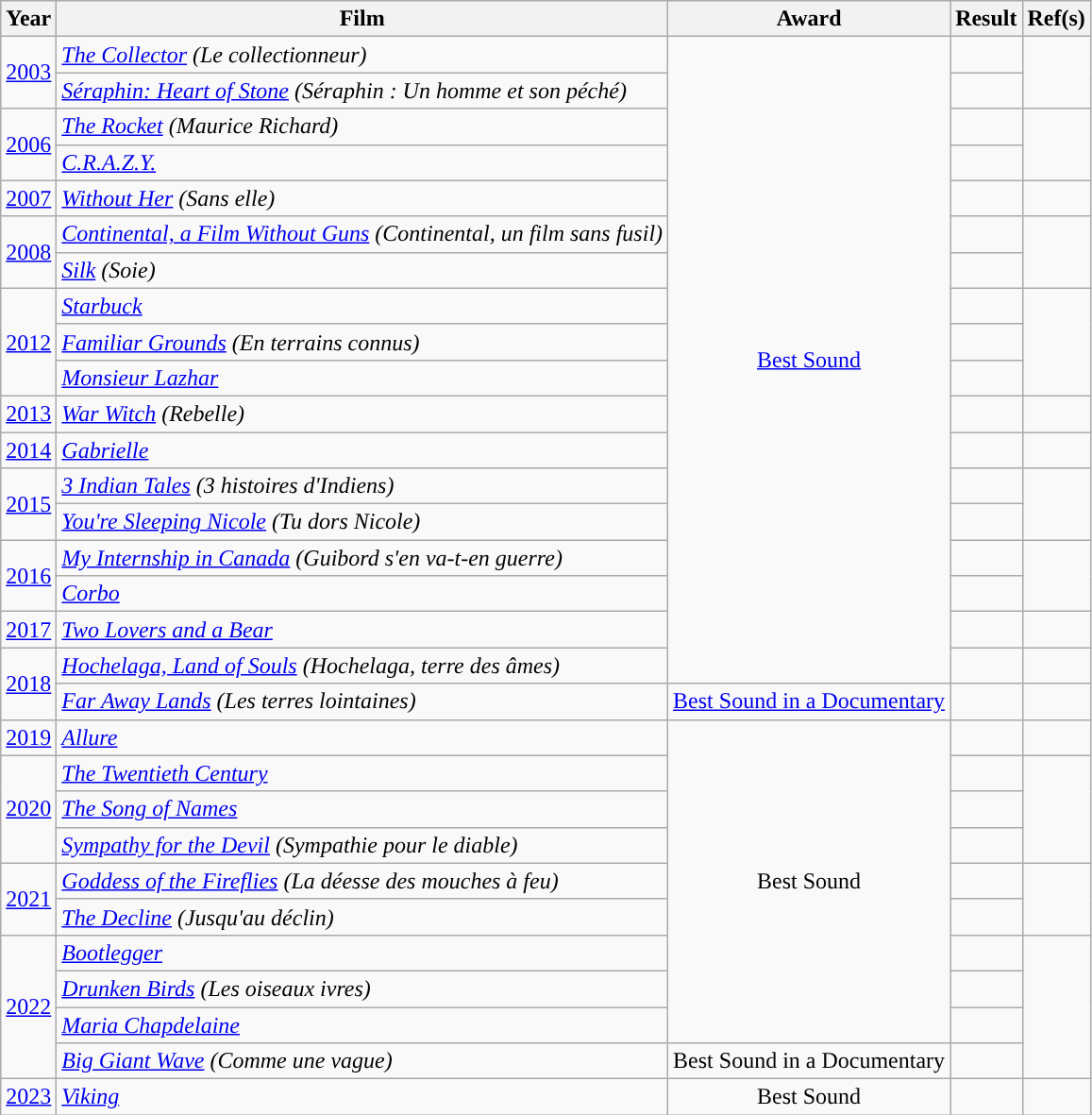<table class="wikitable plainrowheaders sortable">
<tr>
<th>Year</th>
<th>Film</th>
<th>Award</th>
<th>Result</th>
<th>Ref(s)</th>
</tr>
<tr>
<td style="text-align:center;" rowspan="2"><a href='#'>2003</a></td>
<td><em><a href='#'>The Collector</a> (Le collectionneur)</em></td>
<td style="text-align:center;" rowspan="18"><a href='#'>Best Sound</a></td>
<td></td>
<td style="text-align:center;" rowspan="2"></td>
</tr>
<tr>
<td><em><a href='#'>Séraphin: Heart of Stone</a> (Séraphin : Un homme et son péché)</em></td>
<td></td>
</tr>
<tr>
<td style="text-align:center;" rowspan="2"><a href='#'>2006</a></td>
<td><em><a href='#'>The Rocket</a> (Maurice Richard)</em></td>
<td></td>
<td style="text-align:center;" rowspan="2"></td>
</tr>
<tr>
<td><em><a href='#'>C.R.A.Z.Y.</a></em></td>
<td></td>
</tr>
<tr>
<td style="text-align:center;"><a href='#'>2007</a></td>
<td><em><a href='#'>Without Her</a> (Sans elle)</em></td>
<td></td>
<td style="text-align:center;"></td>
</tr>
<tr>
<td style="text-align:center;" rowspan="2"><a href='#'>2008</a></td>
<td><em><a href='#'>Continental, a Film Without Guns</a> (Continental, un film sans fusil)</em></td>
<td></td>
<td style="text-align:center;" rowspan="2"></td>
</tr>
<tr>
<td><em><a href='#'>Silk</a> (Soie)</em></td>
<td></td>
</tr>
<tr>
<td style="text-align:center;" rowspan="3"><a href='#'>2012</a></td>
<td><em><a href='#'>Starbuck</a></em></td>
<td></td>
<td style="text-align:center;" rowspan="3"></td>
</tr>
<tr>
<td><em><a href='#'>Familiar Grounds</a> (En terrains connus)</em></td>
<td></td>
</tr>
<tr>
<td><em><a href='#'>Monsieur Lazhar</a></em></td>
<td></td>
</tr>
<tr>
<td style="text-align:center;"><a href='#'>2013</a></td>
<td><em><a href='#'>War Witch</a> (Rebelle)</em></td>
<td></td>
<td style="text-align:center;"></td>
</tr>
<tr>
<td style="text-align:center;"><a href='#'>2014</a></td>
<td><em><a href='#'>Gabrielle</a></em></td>
<td></td>
<td style="text-align:center;"></td>
</tr>
<tr>
<td style="text-align:center;" rowspan="2"><a href='#'>2015</a></td>
<td><em><a href='#'>3 Indian Tales</a> (3 histoires d'Indiens)</em></td>
<td></td>
<td style="text-align:center;" rowspan="2"></td>
</tr>
<tr>
<td><em><a href='#'>You're Sleeping Nicole</a> (Tu dors Nicole)</em></td>
<td></td>
</tr>
<tr>
<td style="text-align:center;" rowspan="2"><a href='#'>2016</a></td>
<td><em><a href='#'>My Internship in Canada</a> (Guibord s'en va-t-en guerre)</em></td>
<td></td>
<td style="text-align:center;" rowspan="2"></td>
</tr>
<tr>
<td><em><a href='#'>Corbo</a></em></td>
<td></td>
</tr>
<tr>
<td style="text-align:center;"><a href='#'>2017</a></td>
<td><em><a href='#'>Two Lovers and a Bear</a></em></td>
<td></td>
<td style="text-align:center;"></td>
</tr>
<tr>
<td style="text-align:center;" rowspan="2"><a href='#'>2018</a></td>
<td><em><a href='#'>Hochelaga, Land of Souls</a> (Hochelaga, terre des âmes)</em></td>
<td></td>
<td style="text-align:center;"></td>
</tr>
<tr>
<td><em><a href='#'>Far Away Lands</a> (Les terres lointaines)</em></td>
<td style="text-align:center;"><a href='#'>Best Sound in a Documentary</a></td>
<td></td>
<td style="text-align:center;"></td>
</tr>
<tr>
<td style="text-align:center;"><a href='#'>2019</a></td>
<td><em><a href='#'>Allure</a></em></td>
<td style="text-align:center;" rowspan="9">Best Sound</td>
<td></td>
<td style="text-align:center;"></td>
</tr>
<tr>
<td style="text-align:center;" rowspan="3"><a href='#'>2020</a></td>
<td><em><a href='#'>The Twentieth Century</a></em></td>
<td></td>
<td style="text-align:center;" rowspan="3"></td>
</tr>
<tr>
<td><em><a href='#'>The Song of Names</a></em></td>
<td></td>
</tr>
<tr>
<td><em><a href='#'>Sympathy for the Devil</a> (Sympathie pour le diable)</em></td>
<td></td>
</tr>
<tr>
<td style="text-align:center;" rowspan="2"><a href='#'>2021</a></td>
<td><em><a href='#'>Goddess of the Fireflies</a> (La déesse des mouches à feu)</em></td>
<td></td>
<td style="text-align:center;" rowspan="2"></td>
</tr>
<tr>
<td><em><a href='#'>The Decline</a> (Jusqu'au déclin)</em></td>
<td></td>
</tr>
<tr>
<td style="text-align:center;" rowspan="4"><a href='#'>2022</a></td>
<td><em><a href='#'>Bootlegger</a></em></td>
<td></td>
<td style="text-align:center;" rowspan="4"></td>
</tr>
<tr>
<td><em><a href='#'>Drunken Birds</a> (Les oiseaux ivres)</em></td>
<td></td>
</tr>
<tr>
<td><em><a href='#'>Maria Chapdelaine</a></em></td>
<td></td>
</tr>
<tr>
<td><em><a href='#'>Big Giant Wave</a> (Comme une vague)</em></td>
<td style="text-align:center;">Best Sound in a Documentary</td>
<td></td>
</tr>
<tr>
<td style="text-align:center;"><a href='#'>2023</a></td>
<td><em><a href='#'>Viking</a></em></td>
<td style="text-align:center;">Best Sound</td>
<td></td>
<td></td>
</tr>
</table>
